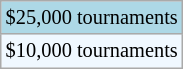<table class="wikitable" style="font-size:85%;">
<tr bgcolor=lightblue>
<td>$25,000 tournaments</td>
</tr>
<tr style="background:#f0f8ff;">
<td>$10,000 tournaments</td>
</tr>
</table>
